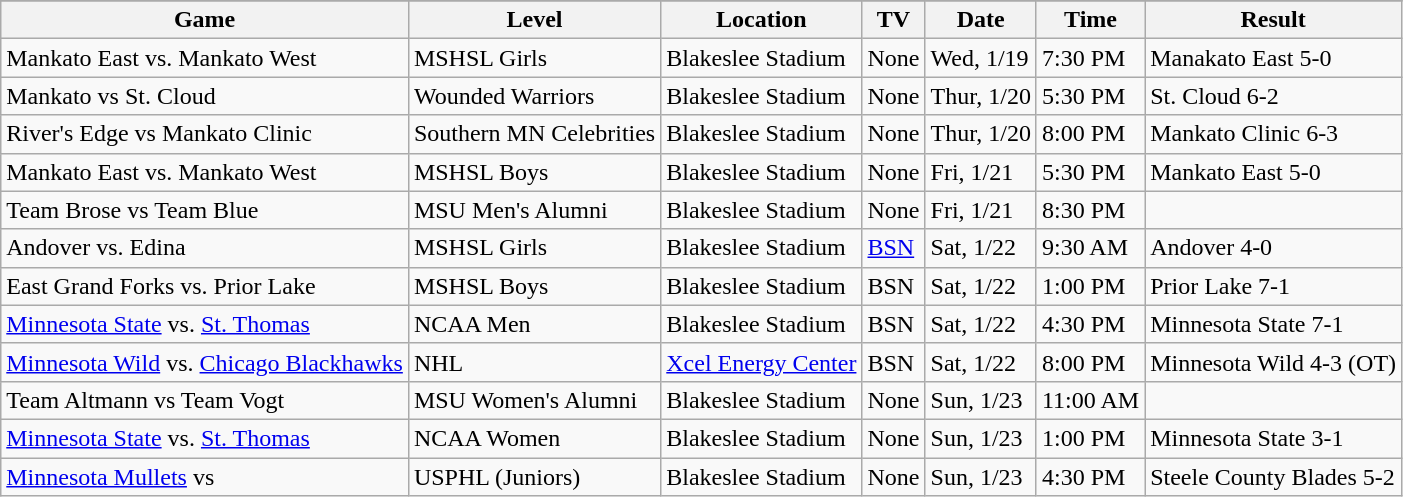<table class="wikitable">
<tr>
</tr>
<tr>
<th>Game</th>
<th>Level</th>
<th>Location</th>
<th>TV</th>
<th>Date</th>
<th>Time</th>
<th>Result</th>
</tr>
<tr>
<td>Mankato East vs. Mankato West</td>
<td>MSHSL Girls</td>
<td>Blakeslee Stadium</td>
<td>None</td>
<td>Wed, 1/19</td>
<td>7:30 PM</td>
<td>Manakato East 5-0</td>
</tr>
<tr>
<td>Mankato vs St. Cloud</td>
<td>Wounded Warriors</td>
<td>Blakeslee Stadium</td>
<td>None</td>
<td>Thur, 1/20</td>
<td>5:30 PM</td>
<td>St. Cloud 6-2</td>
</tr>
<tr>
<td>River's Edge vs Mankato Clinic</td>
<td>Southern MN Celebrities</td>
<td>Blakeslee Stadium</td>
<td>None</td>
<td>Thur, 1/20</td>
<td>8:00 PM</td>
<td>Mankato Clinic 6-3</td>
</tr>
<tr>
<td>Mankato East vs. Mankato West</td>
<td>MSHSL Boys</td>
<td>Blakeslee Stadium</td>
<td>None</td>
<td>Fri, 1/21</td>
<td>5:30 PM</td>
<td>Mankato East 5-0</td>
</tr>
<tr>
<td>Team Brose vs Team Blue</td>
<td>MSU Men's Alumni</td>
<td>Blakeslee Stadium</td>
<td>None</td>
<td>Fri, 1/21</td>
<td>8:30 PM</td>
<td></td>
</tr>
<tr>
<td>Andover vs. Edina</td>
<td>MSHSL Girls</td>
<td>Blakeslee Stadium</td>
<td><a href='#'>BSN</a></td>
<td>Sat, 1/22</td>
<td>9:30 AM</td>
<td>Andover 4-0</td>
</tr>
<tr>
<td>East Grand Forks vs. Prior Lake</td>
<td>MSHSL Boys</td>
<td>Blakeslee Stadium</td>
<td>BSN</td>
<td>Sat, 1/22</td>
<td>1:00 PM</td>
<td>Prior Lake 7-1</td>
</tr>
<tr>
<td><a href='#'>Minnesota State</a> vs. <a href='#'>St. Thomas</a></td>
<td>NCAA Men</td>
<td>Blakeslee Stadium</td>
<td>BSN</td>
<td>Sat, 1/22</td>
<td>4:30 PM</td>
<td>Minnesota State 7-1</td>
</tr>
<tr>
<td><a href='#'> Minnesota Wild</a> vs. <a href='#'> Chicago Blackhawks</a></td>
<td>NHL</td>
<td><a href='#'>Xcel Energy Center</a></td>
<td>BSN</td>
<td>Sat, 1/22</td>
<td>8:00 PM</td>
<td>Minnesota Wild 4-3 (OT)</td>
</tr>
<tr>
<td>Team Altmann vs Team Vogt</td>
<td>MSU Women's Alumni</td>
<td>Blakeslee Stadium</td>
<td>None</td>
<td>Sun, 1/23</td>
<td>11:00 AM</td>
<td></td>
</tr>
<tr>
<td><a href='#'>Minnesota State</a> vs. <a href='#'>St. Thomas</a></td>
<td>NCAA Women</td>
<td>Blakeslee Stadium</td>
<td>None</td>
<td>Sun, 1/23</td>
<td>1:00 PM</td>
<td>Minnesota State 3-1</td>
</tr>
<tr>
<td><a href='#'>Minnesota Mullets</a> vs </td>
<td>USPHL (Juniors)</td>
<td>Blakeslee Stadium</td>
<td>None</td>
<td>Sun, 1/23</td>
<td>4:30 PM</td>
<td>Steele County Blades 5-2</td>
</tr>
</table>
